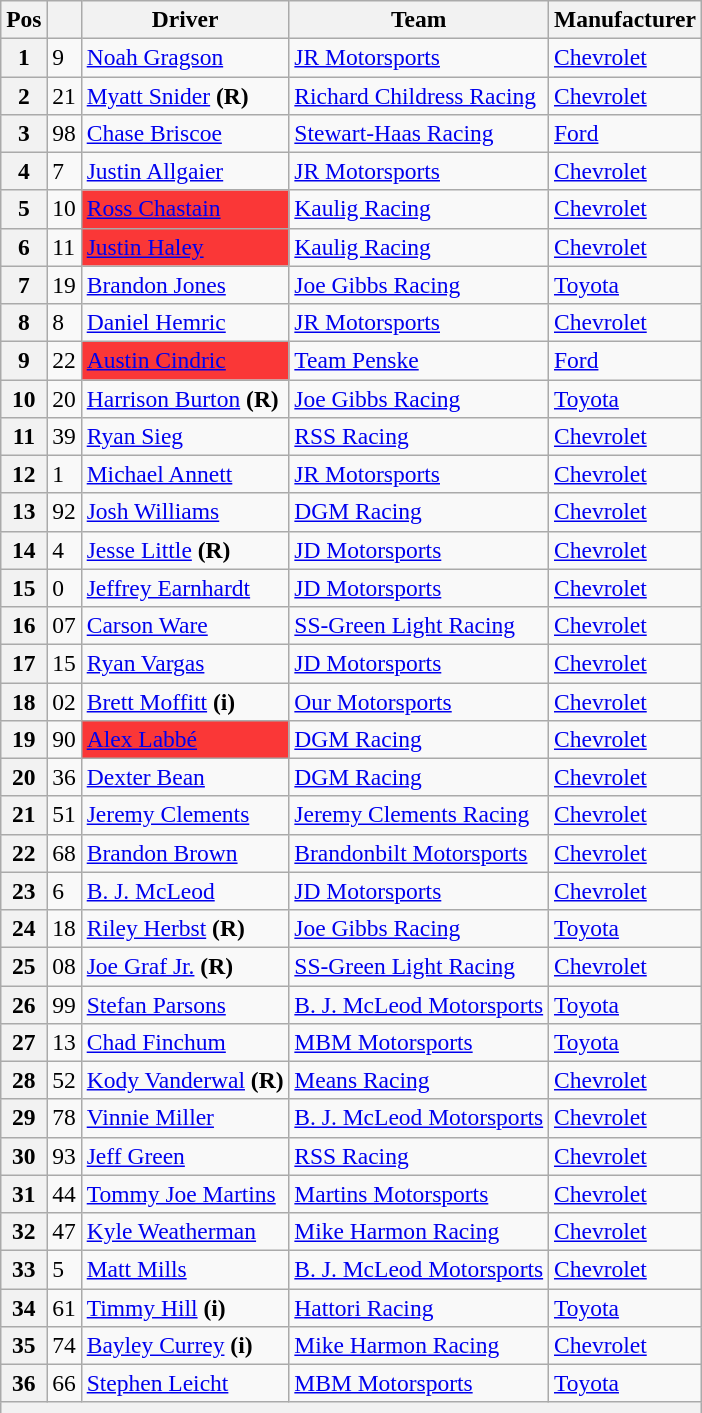<table class="wikitable" style="font-size:98%">
<tr>
<th>Pos</th>
<th></th>
<th>Driver</th>
<th>Team</th>
<th>Manufacturer</th>
</tr>
<tr>
<th>1</th>
<td>9</td>
<td><a href='#'>Noah Gragson</a></td>
<td><a href='#'>JR Motorsports</a></td>
<td><a href='#'>Chevrolet</a></td>
</tr>
<tr>
<th>2</th>
<td>21</td>
<td><a href='#'>Myatt Snider</a> <strong>(R)</strong></td>
<td><a href='#'>Richard Childress Racing</a></td>
<td><a href='#'>Chevrolet</a></td>
</tr>
<tr>
<th>3</th>
<td>98</td>
<td><a href='#'>Chase Briscoe</a></td>
<td><a href='#'>Stewart-Haas Racing</a></td>
<td><a href='#'>Ford</a></td>
</tr>
<tr>
<th>4</th>
<td>7</td>
<td><a href='#'>Justin Allgaier</a></td>
<td><a href='#'>JR Motorsports</a></td>
<td><a href='#'>Chevrolet</a></td>
</tr>
<tr>
<th>5</th>
<td>10</td>
<td style="background:#FA3737;"><a href='#'>Ross Chastain</a></td>
<td><a href='#'>Kaulig Racing</a></td>
<td><a href='#'>Chevrolet</a></td>
</tr>
<tr>
<th>6</th>
<td>11</td>
<td style="background:#FA3737;"><a href='#'>Justin Haley</a></td>
<td><a href='#'>Kaulig Racing</a></td>
<td><a href='#'>Chevrolet</a></td>
</tr>
<tr>
<th>7</th>
<td>19</td>
<td><a href='#'>Brandon Jones</a></td>
<td><a href='#'>Joe Gibbs Racing</a></td>
<td><a href='#'>Toyota</a></td>
</tr>
<tr>
<th>8</th>
<td>8</td>
<td><a href='#'>Daniel Hemric</a></td>
<td><a href='#'>JR Motorsports</a></td>
<td><a href='#'>Chevrolet</a></td>
</tr>
<tr>
<th>9</th>
<td>22</td>
<td style="background:#FA3737;"><a href='#'>Austin Cindric</a></td>
<td><a href='#'>Team Penske</a></td>
<td><a href='#'>Ford</a></td>
</tr>
<tr>
<th>10</th>
<td>20</td>
<td><a href='#'>Harrison Burton</a> <strong>(R)</strong></td>
<td><a href='#'>Joe Gibbs Racing</a></td>
<td><a href='#'>Toyota</a></td>
</tr>
<tr>
<th>11</th>
<td>39</td>
<td><a href='#'>Ryan Sieg</a></td>
<td><a href='#'>RSS Racing</a></td>
<td><a href='#'>Chevrolet</a></td>
</tr>
<tr>
<th>12</th>
<td>1</td>
<td><a href='#'>Michael Annett</a></td>
<td><a href='#'>JR Motorsports</a></td>
<td><a href='#'>Chevrolet</a></td>
</tr>
<tr>
<th>13</th>
<td>92</td>
<td><a href='#'>Josh Williams</a></td>
<td><a href='#'>DGM Racing</a></td>
<td><a href='#'>Chevrolet</a></td>
</tr>
<tr>
<th>14</th>
<td>4</td>
<td><a href='#'>Jesse Little</a> <strong>(R)</strong></td>
<td><a href='#'>JD Motorsports</a></td>
<td><a href='#'>Chevrolet</a></td>
</tr>
<tr>
<th>15</th>
<td>0</td>
<td><a href='#'>Jeffrey Earnhardt</a></td>
<td><a href='#'>JD Motorsports</a></td>
<td><a href='#'>Chevrolet</a></td>
</tr>
<tr>
<th>16</th>
<td>07</td>
<td><a href='#'>Carson Ware</a></td>
<td><a href='#'>SS-Green Light Racing</a></td>
<td><a href='#'>Chevrolet</a></td>
</tr>
<tr>
<th>17</th>
<td>15</td>
<td><a href='#'>Ryan Vargas</a></td>
<td><a href='#'>JD Motorsports</a></td>
<td><a href='#'>Chevrolet</a></td>
</tr>
<tr>
<th>18</th>
<td>02</td>
<td><a href='#'>Brett Moffitt</a> <strong>(i)</strong></td>
<td><a href='#'>Our Motorsports</a></td>
<td><a href='#'>Chevrolet</a></td>
</tr>
<tr>
<th>19</th>
<td>90</td>
<td style="background:#FA3737;"><a href='#'>Alex Labbé</a></td>
<td><a href='#'>DGM Racing</a></td>
<td><a href='#'>Chevrolet</a></td>
</tr>
<tr>
<th>20</th>
<td>36</td>
<td><a href='#'>Dexter Bean</a></td>
<td><a href='#'>DGM Racing</a></td>
<td><a href='#'>Chevrolet</a></td>
</tr>
<tr>
<th>21</th>
<td>51</td>
<td><a href='#'>Jeremy Clements</a></td>
<td><a href='#'>Jeremy Clements Racing</a></td>
<td><a href='#'>Chevrolet</a></td>
</tr>
<tr>
<th>22</th>
<td>68</td>
<td><a href='#'>Brandon Brown</a></td>
<td><a href='#'>Brandonbilt Motorsports</a></td>
<td><a href='#'>Chevrolet</a></td>
</tr>
<tr>
<th>23</th>
<td>6</td>
<td><a href='#'>B. J. McLeod</a></td>
<td><a href='#'>JD Motorsports</a></td>
<td><a href='#'>Chevrolet</a></td>
</tr>
<tr>
<th>24</th>
<td>18</td>
<td><a href='#'>Riley Herbst</a> <strong>(R)</strong></td>
<td><a href='#'>Joe Gibbs Racing</a></td>
<td><a href='#'>Toyota</a></td>
</tr>
<tr>
<th>25</th>
<td>08</td>
<td><a href='#'>Joe Graf Jr.</a> <strong>(R)</strong></td>
<td><a href='#'>SS-Green Light Racing</a></td>
<td><a href='#'>Chevrolet</a></td>
</tr>
<tr>
<th>26</th>
<td>99</td>
<td><a href='#'>Stefan Parsons</a></td>
<td><a href='#'>B. J. McLeod Motorsports</a></td>
<td><a href='#'>Toyota</a></td>
</tr>
<tr>
<th>27</th>
<td>13</td>
<td><a href='#'>Chad Finchum</a></td>
<td><a href='#'>MBM Motorsports</a></td>
<td><a href='#'>Toyota</a></td>
</tr>
<tr>
<th>28</th>
<td>52</td>
<td><a href='#'>Kody Vanderwal</a> <strong>(R)</strong></td>
<td><a href='#'>Means Racing</a></td>
<td><a href='#'>Chevrolet</a></td>
</tr>
<tr>
<th>29</th>
<td>78</td>
<td><a href='#'>Vinnie Miller</a></td>
<td><a href='#'>B. J. McLeod Motorsports</a></td>
<td><a href='#'>Chevrolet</a></td>
</tr>
<tr>
<th>30</th>
<td>93</td>
<td><a href='#'>Jeff Green</a></td>
<td><a href='#'>RSS Racing</a></td>
<td><a href='#'>Chevrolet</a></td>
</tr>
<tr>
<th>31</th>
<td>44</td>
<td><a href='#'>Tommy Joe Martins</a></td>
<td><a href='#'>Martins Motorsports</a></td>
<td><a href='#'>Chevrolet</a></td>
</tr>
<tr>
<th>32</th>
<td>47</td>
<td><a href='#'>Kyle Weatherman</a></td>
<td><a href='#'>Mike Harmon Racing</a></td>
<td><a href='#'>Chevrolet</a></td>
</tr>
<tr>
<th>33</th>
<td>5</td>
<td><a href='#'>Matt Mills</a></td>
<td><a href='#'>B. J. McLeod Motorsports</a></td>
<td><a href='#'>Chevrolet</a></td>
</tr>
<tr>
<th>34</th>
<td>61</td>
<td><a href='#'>Timmy Hill</a> <strong>(i)</strong></td>
<td><a href='#'>Hattori Racing</a></td>
<td><a href='#'>Toyota</a></td>
</tr>
<tr>
<th>35</th>
<td>74</td>
<td><a href='#'>Bayley Currey</a> <strong>(i)</strong></td>
<td><a href='#'>Mike Harmon Racing</a></td>
<td><a href='#'>Chevrolet</a></td>
</tr>
<tr>
<th>36</th>
<td>66</td>
<td><a href='#'>Stephen Leicht</a></td>
<td><a href='#'>MBM Motorsports</a></td>
<td><a href='#'>Toyota</a></td>
</tr>
<tr>
<th colspan="5"></th>
</tr>
<tr>
</tr>
</table>
